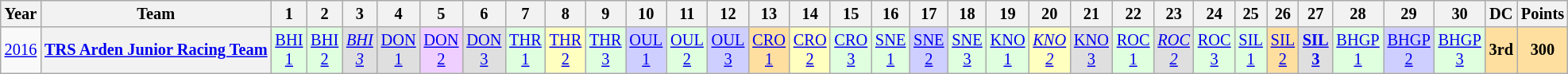<table class="wikitable" style="text-align:center; font-size:85%">
<tr>
<th>Year</th>
<th>Team</th>
<th>1</th>
<th>2</th>
<th>3</th>
<th>4</th>
<th>5</th>
<th>6</th>
<th>7</th>
<th>8</th>
<th>9</th>
<th>10</th>
<th>11</th>
<th>12</th>
<th>13</th>
<th>14</th>
<th>15</th>
<th>16</th>
<th>17</th>
<th>18</th>
<th>19</th>
<th>20</th>
<th>21</th>
<th>22</th>
<th>23</th>
<th>24</th>
<th>25</th>
<th>26</th>
<th>27</th>
<th>28</th>
<th>29</th>
<th>30</th>
<th>DC</th>
<th>Points</th>
</tr>
<tr>
<td><a href='#'>2016</a></td>
<th nowrap><a href='#'>TRS Arden Junior Racing Team</a></th>
<td style="background:#DFFFDF;"><a href='#'>BHI<br>1</a><br></td>
<td style="background:#DFFFDF;"><a href='#'>BHI<br>2</a><br></td>
<td style="background:#DFDFDF;"><em><a href='#'>BHI<br>3</a></em><br></td>
<td style="background:#DFDFDF;"><a href='#'>DON<br>1</a><br></td>
<td style="background:#EFCFFF;"><a href='#'>DON<br>2</a><br></td>
<td style="background:#DFDFDF;"><a href='#'>DON<br>3</a><br></td>
<td style="background:#DFFFDF;"><a href='#'>THR<br>1</a><br></td>
<td style="background:#FFFFBF;"><a href='#'>THR<br>2</a><br></td>
<td style="background:#DFFFDF;"><a href='#'>THR<br>3</a><br></td>
<td style="background:#CFCFFF;"><a href='#'>OUL<br>1</a><br></td>
<td style="background:#DFFFDF;"><a href='#'>OUL<br>2</a><br></td>
<td style="background:#CFCFFF;"><a href='#'>OUL<br>3</a><br></td>
<td style="background:#FFDF9F;"><a href='#'>CRO<br>1</a><br></td>
<td style="background:#FFFFBF;"><a href='#'>CRO<br>2</a><br></td>
<td style="background:#DFFFDF;"><a href='#'>CRO<br>3</a><br></td>
<td style="background:#DFFFDF;"><a href='#'>SNE<br>1</a><br></td>
<td style="background:#CFCFFF;"><a href='#'>SNE<br>2</a><br></td>
<td style="background:#DFFFDF;"><a href='#'>SNE<br>3</a><br></td>
<td style="background:#DFFFDF;"><a href='#'>KNO<br>1</a><br></td>
<td style="background:#FFFFBF;"><em><a href='#'>KNO<br>2</a></em><br></td>
<td style="background:#DFDFDF;"><a href='#'>KNO<br>3</a><br></td>
<td style="background:#DFFFDF;"><a href='#'>ROC<br>1</a><br></td>
<td style="background:#DFDFDF;"><em><a href='#'>ROC<br>2</a></em><br></td>
<td style="background:#DFFFDF;"><a href='#'>ROC<br>3</a><br></td>
<td style="background:#DFFFDF;"><a href='#'>SIL<br>1</a><br></td>
<td style="background:#FFDF9F;"><a href='#'>SIL<br>2</a><br></td>
<td style="background:#DFDFDF;"><strong><a href='#'>SIL<br>3</a></strong><br></td>
<td style="background:#DFFFDF;"><a href='#'>BHGP<br>1</a><br></td>
<td style="background:#CFCFFF;"><a href='#'>BHGP<br>2</a><br></td>
<td style="background:#DFFFDF;"><a href='#'>BHGP<br>3</a><br></td>
<th style="background:#FFDF9F;">3rd</th>
<th style="background:#FFDF9F;">300</th>
</tr>
</table>
